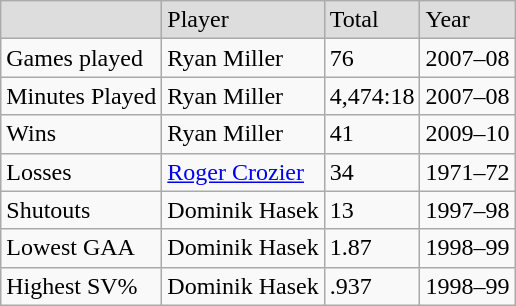<table class="wikitable">
<tr bgcolor="#dddddd">
<td></td>
<td>Player</td>
<td>Total</td>
<td>Year</td>
</tr>
<tr>
<td>Games played</td>
<td>Ryan Miller</td>
<td>76</td>
<td>2007–08</td>
</tr>
<tr>
<td>Minutes Played</td>
<td>Ryan Miller</td>
<td>4,474:18</td>
<td>2007–08</td>
</tr>
<tr>
<td>Wins</td>
<td>Ryan Miller</td>
<td>41</td>
<td>2009–10</td>
</tr>
<tr>
<td>Losses</td>
<td><a href='#'>Roger Crozier</a></td>
<td>34</td>
<td>1971–72</td>
</tr>
<tr>
<td>Shutouts</td>
<td>Dominik Hasek</td>
<td>13</td>
<td>1997–98</td>
</tr>
<tr>
<td>Lowest GAA</td>
<td>Dominik Hasek</td>
<td>1.87</td>
<td>1998–99</td>
</tr>
<tr>
<td>Highest SV%</td>
<td>Dominik Hasek</td>
<td>.937</td>
<td>1998–99</td>
</tr>
</table>
